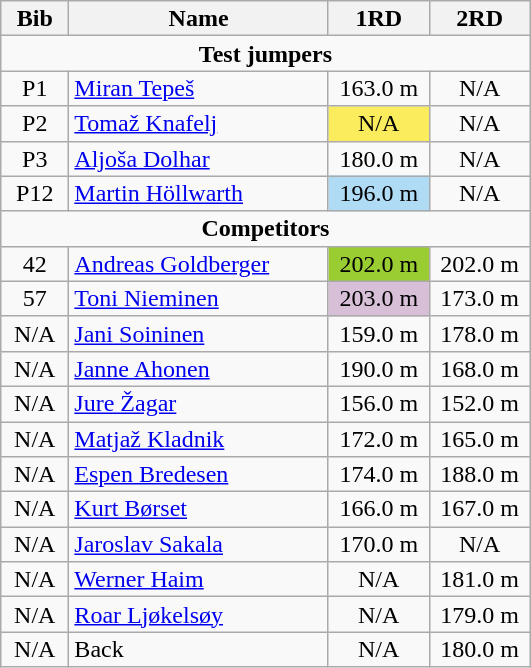<table class="wikitable collapsible autocollapse sortable" style="text-align:center; line-height:16px; width:28%;">
<tr>
<th width=30>Bib</th>
<th width=135>Name</th>
<th width=48>1RD</th>
<th width=48>2RD</th>
</tr>
<tr>
<td colspan=4 align=center><strong>Test jumpers</strong></td>
</tr>
<tr>
<td>P1</td>
<td align=left> <a href='#'>Miran Tepeš</a></td>
<td align=center>163.0 m</td>
<td align=center>N/A</td>
</tr>
<tr>
<td>P2</td>
<td align=left> <a href='#'>Tomaž Knafelj</a></td>
<td align=center bgcolor=#FBEC5D>N/A</td>
<td align=center>N/A</td>
</tr>
<tr>
<td>P3</td>
<td align=left> <a href='#'>Aljoša Dolhar</a></td>
<td align=center>180.0 m</td>
<td align=center>N/A</td>
</tr>
<tr>
<td>P12</td>
<td align=left> <a href='#'>Martin Höllwarth</a></td>
<td align=center bgcolor=#AFDBF5>196.0 m</td>
<td align=center>N/A</td>
</tr>
<tr>
<td colspan=4 align=center><strong>Competitors</strong></td>
</tr>
<tr>
<td>42</td>
<td align=left> <a href='#'>Andreas Goldberger</a></td>
<td align=center bgcolor=#9ACD32>202.0 m</td>
<td align=center>202.0 m</td>
</tr>
<tr>
<td>57</td>
<td align=left> <a href='#'>Toni Nieminen</a></td>
<td align=center bgcolor=#D8BFD8>203.0 m</td>
<td align=center>173.0 m</td>
</tr>
<tr>
<td>N/A</td>
<td align=left> <a href='#'>Jani Soininen</a></td>
<td align=center>159.0 m</td>
<td align=center>178.0 m</td>
</tr>
<tr>
<td>N/A</td>
<td align=left> <a href='#'>Janne Ahonen</a></td>
<td align=center>190.0 m</td>
<td align=center>168.0 m</td>
</tr>
<tr>
<td>N/A</td>
<td align=left> <a href='#'>Jure Žagar</a></td>
<td align=center>156.0 m</td>
<td align=center>152.0 m</td>
</tr>
<tr>
<td>N/A</td>
<td align=left> <a href='#'>Matjaž Kladnik</a></td>
<td align=center>172.0 m</td>
<td align=center>165.0 m</td>
</tr>
<tr>
<td>N/A</td>
<td align=left> <a href='#'>Espen Bredesen</a></td>
<td align=center>174.0 m</td>
<td align=center>188.0 m</td>
</tr>
<tr>
<td>N/A</td>
<td align=left> <a href='#'>Kurt Børset</a></td>
<td align=center>166.0 m</td>
<td align=center>167.0 m</td>
</tr>
<tr>
<td>N/A</td>
<td align=left> <a href='#'>Jaroslav Sakala</a></td>
<td align=center>170.0 m</td>
<td align=center>N/A</td>
</tr>
<tr>
<td>N/A</td>
<td align=left> <a href='#'>Werner Haim</a></td>
<td align=center>N/A</td>
<td align=center>181.0 m</td>
</tr>
<tr>
<td>N/A</td>
<td align=left> <a href='#'>Roar Ljøkelsøy</a></td>
<td align=center>N/A</td>
<td align=center>179.0 m</td>
</tr>
<tr>
<td>N/A</td>
<td align=left>Back</td>
<td align=center>N/A</td>
<td align=center>180.0 m</td>
</tr>
</table>
